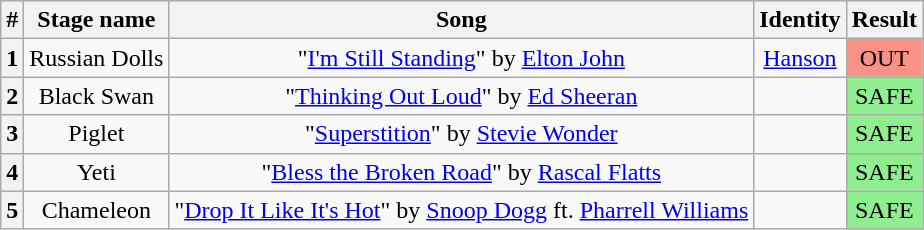<table class="wikitable plainrowheaders" style="text-align: center;">
<tr>
<th>#</th>
<th>Stage name</th>
<th>Song</th>
<th>Identity</th>
<th>Result</th>
</tr>
<tr>
<th>1</th>
<td>Russian Dolls</td>
<td>"<a href='#'>I'm Still Standing</a>" by <a href='#'>Elton John</a></td>
<td><a href='#'>Hanson</a></td>
<td bgcolor=#F99185>OUT</td>
</tr>
<tr>
<th>2</th>
<td>Black Swan</td>
<td>"<a href='#'>Thinking Out Loud</a>" by <a href='#'>Ed Sheeran</a></td>
<td></td>
<td bgcolor=lightgreen>SAFE</td>
</tr>
<tr>
<th>3</th>
<td>Piglet</td>
<td>"<a href='#'>Superstition</a>" by <a href='#'>Stevie Wonder</a></td>
<td></td>
<td bgcolor=lightgreen>SAFE</td>
</tr>
<tr>
<th>4</th>
<td>Yeti</td>
<td>"<a href='#'>Bless the Broken Road</a>" by <a href='#'>Rascal Flatts</a></td>
<td></td>
<td bgcolor=lightgreen>SAFE</td>
</tr>
<tr>
<th>5</th>
<td>Chameleon</td>
<td>"<a href='#'>Drop It Like It's Hot</a>" by <a href='#'>Snoop Dogg</a> ft. <a href='#'>Pharrell Williams</a></td>
<td></td>
<td bgcolor=lightgreen>SAFE</td>
</tr>
</table>
